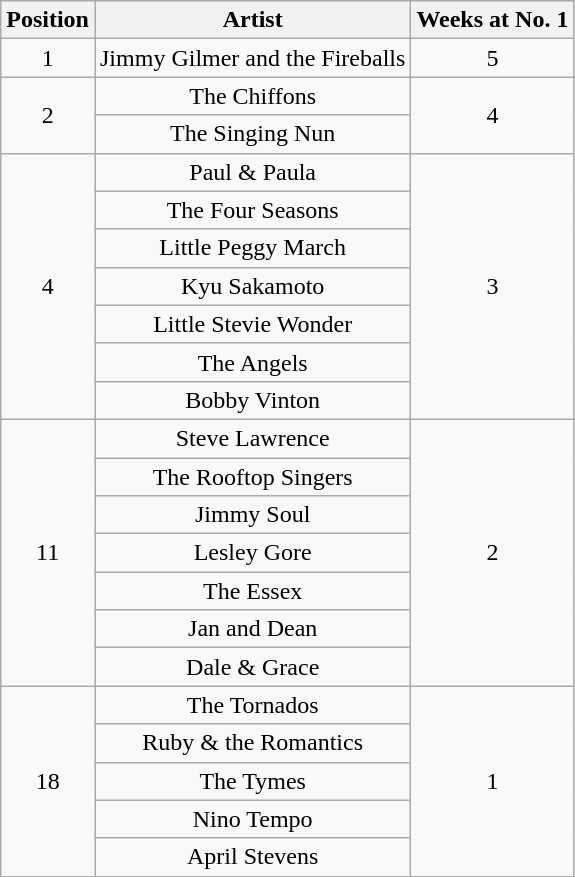<table class="wikitable plainrowheaders" style="text-align:center;">
<tr>
<th>Position</th>
<th>Artist</th>
<th>Weeks at No. 1</th>
</tr>
<tr>
<td>1</td>
<td>Jimmy Gilmer and the Fireballs</td>
<td>5</td>
</tr>
<tr>
<td rowspan=2>2</td>
<td>The Chiffons</td>
<td rowspan=2>4</td>
</tr>
<tr>
<td>The Singing Nun</td>
</tr>
<tr>
<td rowspan=7>4</td>
<td>Paul & Paula</td>
<td rowspan=7>3</td>
</tr>
<tr>
<td>The Four Seasons</td>
</tr>
<tr>
<td>Little Peggy March</td>
</tr>
<tr>
<td>Kyu Sakamoto</td>
</tr>
<tr>
<td>Little Stevie Wonder</td>
</tr>
<tr>
<td>The Angels</td>
</tr>
<tr>
<td>Bobby Vinton</td>
</tr>
<tr>
<td rowspan=7>11</td>
<td>Steve Lawrence</td>
<td rowspan=7>2</td>
</tr>
<tr>
<td>The Rooftop Singers</td>
</tr>
<tr>
<td>Jimmy Soul</td>
</tr>
<tr>
<td>Lesley Gore</td>
</tr>
<tr>
<td>The Essex</td>
</tr>
<tr>
<td>Jan and Dean</td>
</tr>
<tr>
<td>Dale & Grace</td>
</tr>
<tr>
<td rowspan=5>18</td>
<td>The Tornados</td>
<td rowspan=5>1</td>
</tr>
<tr>
<td>Ruby & the Romantics</td>
</tr>
<tr>
<td>The Tymes</td>
</tr>
<tr>
<td>Nino Tempo</td>
</tr>
<tr>
<td>April Stevens</td>
</tr>
</table>
